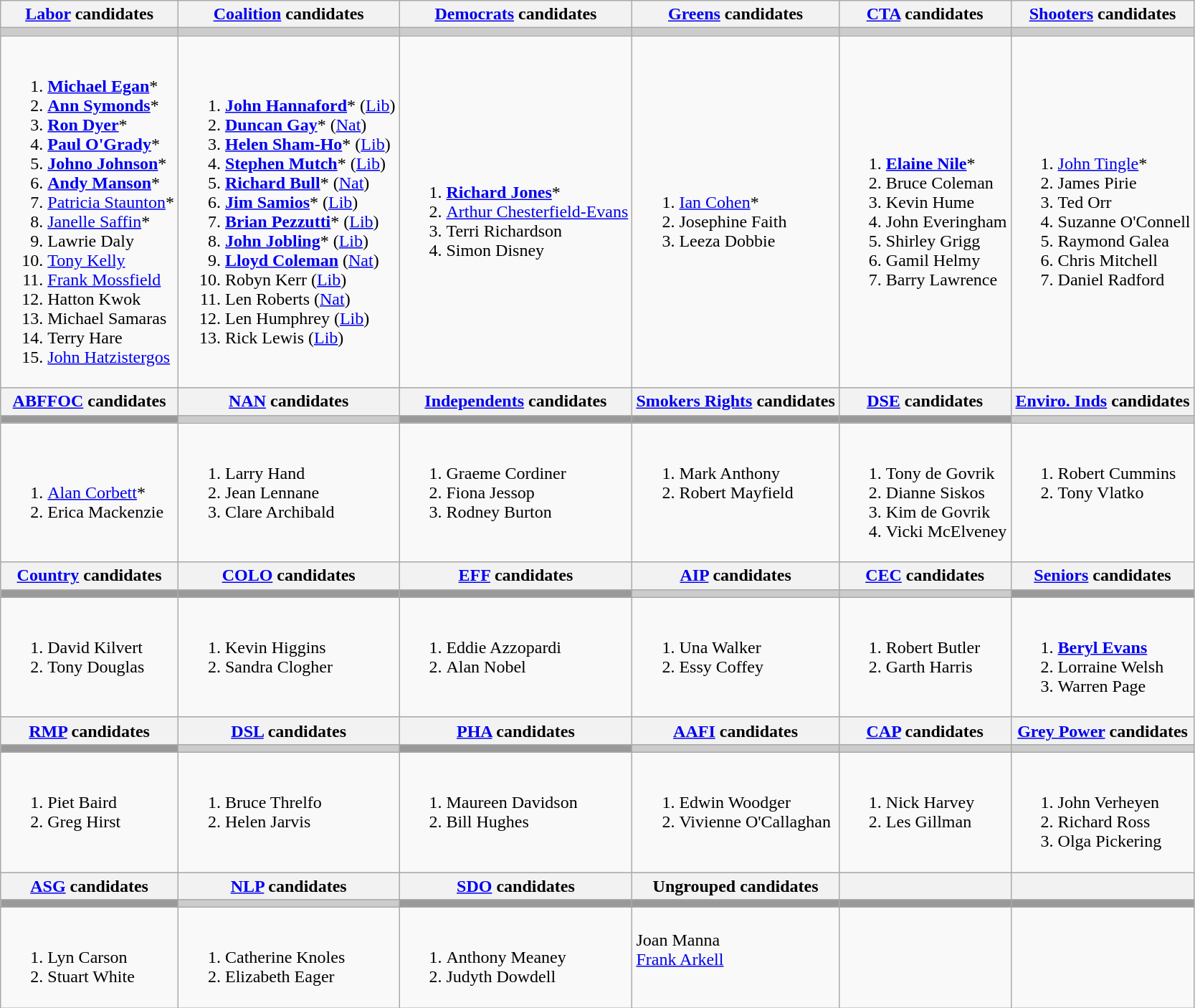<table class="wikitable">
<tr>
<th><a href='#'>Labor</a> candidates</th>
<th><a href='#'>Coalition</a> candidates</th>
<th><a href='#'>Democrats</a> candidates</th>
<th><a href='#'>Greens</a> candidates</th>
<th><a href='#'>CTA</a> candidates</th>
<th><a href='#'>Shooters</a> candidates</th>
</tr>
<tr bgcolor="#cccccc">
<td></td>
<td></td>
<td></td>
<td></td>
<td></td>
<td></td>
</tr>
<tr>
<td><br><ol><li><strong><a href='#'>Michael Egan</a></strong>*</li><li><strong><a href='#'>Ann Symonds</a></strong>*</li><li><strong><a href='#'>Ron Dyer</a></strong>*</li><li><strong><a href='#'>Paul O'Grady</a></strong>*</li><li><strong><a href='#'>Johno Johnson</a></strong>*</li><li><strong><a href='#'>Andy Manson</a></strong>*</li><li><a href='#'>Patricia Staunton</a>*</li><li><a href='#'>Janelle Saffin</a>*</li><li>Lawrie Daly</li><li><a href='#'>Tony Kelly</a></li><li><a href='#'>Frank Mossfield</a></li><li>Hatton Kwok</li><li>Michael Samaras</li><li>Terry Hare</li><li><a href='#'>John Hatzistergos</a></li></ol></td>
<td><br><ol><li><strong><a href='#'>John Hannaford</a></strong>* (<a href='#'>Lib</a>)</li><li><strong><a href='#'>Duncan Gay</a></strong>* (<a href='#'>Nat</a>)</li><li><strong><a href='#'>Helen Sham-Ho</a></strong>* (<a href='#'>Lib</a>)</li><li><strong><a href='#'>Stephen Mutch</a></strong>* (<a href='#'>Lib</a>)</li><li><strong><a href='#'>Richard Bull</a></strong>* (<a href='#'>Nat</a>)</li><li><strong><a href='#'>Jim Samios</a></strong>* (<a href='#'>Lib</a>)</li><li><strong><a href='#'>Brian Pezzutti</a></strong>* (<a href='#'>Lib</a>)</li><li><strong><a href='#'>John Jobling</a></strong>* (<a href='#'>Lib</a>)</li><li><strong><a href='#'>Lloyd Coleman</a></strong> (<a href='#'>Nat</a>)</li><li>Robyn Kerr (<a href='#'>Lib</a>)</li><li>Len Roberts (<a href='#'>Nat</a>)</li><li>Len Humphrey (<a href='#'>Lib</a>)</li><li>Rick Lewis (<a href='#'>Lib</a>)</li></ol></td>
<td><br><ol><li><strong><a href='#'>Richard Jones</a></strong>*</li><li><a href='#'>Arthur Chesterfield-Evans</a></li><li>Terri Richardson</li><li>Simon Disney</li></ol></td>
<td><br><ol><li><a href='#'>Ian Cohen</a>*</li><li>Josephine Faith</li><li>Leeza Dobbie</li></ol></td>
<td><br><ol><li><strong><a href='#'>Elaine Nile</a></strong>*</li><li>Bruce Coleman</li><li>Kevin Hume</li><li>John Everingham</li><li>Shirley Grigg</li><li>Gamil Helmy</li><li>Barry Lawrence</li></ol></td>
<td><br><ol><li><a href='#'>John Tingle</a>*</li><li>James Pirie</li><li>Ted Orr</li><li>Suzanne O'Connell</li><li>Raymond Galea</li><li>Chris Mitchell</li><li>Daniel Radford</li></ol></td>
</tr>
<tr bgcolor="#cccccc">
<th><a href='#'>ABFFOC</a> candidates</th>
<th><a href='#'>NAN</a> candidates</th>
<th><a href='#'>Independents</a> candidates</th>
<th><a href='#'>Smokers Rights</a> candidates</th>
<th><a href='#'>DSE</a> candidates</th>
<th><a href='#'>Enviro. Inds</a> candidates</th>
</tr>
<tr bgcolor="#cccccc">
<td bgcolor="#999999"></td>
<td></td>
<td bgcolor="#999999"></td>
<td bgcolor="#999999"></td>
<td bgcolor="#999999"></td>
<td></td>
</tr>
<tr>
<td><br><ol><li><a href='#'>Alan Corbett</a>*</li><li>Erica Mackenzie</li></ol></td>
<td valign=top><br><ol><li>Larry Hand</li><li>Jean Lennane</li><li>Clare Archibald</li></ol></td>
<td valign=top><br><ol><li>Graeme Cordiner</li><li>Fiona Jessop</li><li>Rodney Burton</li></ol></td>
<td valign=top><br><ol><li>Mark Anthony</li><li>Robert Mayfield</li></ol></td>
<td valign=top><br><ol><li>Tony de Govrik</li><li>Dianne Siskos</li><li>Kim de Govrik</li><li>Vicki McElveney</li></ol></td>
<td valign=top><br><ol><li>Robert Cummins</li><li>Tony Vlatko</li></ol></td>
</tr>
<tr bgcolor="#cccccc">
<th><a href='#'>Country</a> candidates</th>
<th><a href='#'>COLO</a> candidates</th>
<th><a href='#'>EFF</a> candidates</th>
<th><a href='#'>AIP</a> candidates</th>
<th><a href='#'>CEC</a> candidates</th>
<th><a href='#'>Seniors</a> candidates</th>
</tr>
<tr bgcolor="#cccccc">
<td bgcolor="#999999"></td>
<td bgcolor="#999999"></td>
<td bgcolor="#999999"></td>
<td></td>
<td></td>
<td bgcolor="#999999"></td>
</tr>
<tr>
<td valign=top><br><ol><li>David Kilvert</li><li>Tony Douglas</li></ol></td>
<td valign=top><br><ol><li>Kevin Higgins</li><li>Sandra Clogher</li></ol></td>
<td valign=top><br><ol><li>Eddie Azzopardi</li><li>Alan Nobel</li></ol></td>
<td valign=top><br><ol><li>Una Walker</li><li>Essy Coffey</li></ol></td>
<td valign=top><br><ol><li>Robert Butler</li><li>Garth Harris</li></ol></td>
<td valign=top><br><ol><li><strong><a href='#'>Beryl Evans</a></strong></li><li>Lorraine Welsh</li><li>Warren Page</li></ol></td>
</tr>
<tr bgcolor="#cccccc">
<th><a href='#'>RMP</a> candidates</th>
<th><a href='#'>DSL</a> candidates</th>
<th><a href='#'>PHA</a> candidates</th>
<th><a href='#'>AAFI</a> candidates</th>
<th><a href='#'>CAP</a> candidates</th>
<th><a href='#'>Grey Power</a> candidates</th>
</tr>
<tr bgcolor="#cccccc">
<td bgcolor="#999999"></td>
<td></td>
<td bgcolor="#999999"></td>
<td></td>
<td></td>
<td></td>
</tr>
<tr>
<td valign=top><br><ol><li>Piet Baird</li><li>Greg Hirst</li></ol></td>
<td valign=top><br><ol><li>Bruce Threlfo</li><li>Helen Jarvis</li></ol></td>
<td valign=top><br><ol><li>Maureen Davidson</li><li>Bill Hughes</li></ol></td>
<td valign=top><br><ol><li>Edwin Woodger</li><li>Vivienne O'Callaghan</li></ol></td>
<td valign=top><br><ol><li>Nick Harvey</li><li>Les Gillman</li></ol></td>
<td valign=top><br><ol><li>John Verheyen</li><li>Richard Ross</li><li>Olga Pickering</li></ol></td>
</tr>
<tr bgcolor="#cccccc">
<th><a href='#'>ASG</a> candidates</th>
<th><a href='#'>NLP</a> candidates</th>
<th><a href='#'>SDO</a> candidates</th>
<th>Ungrouped candidates</th>
<th></th>
<th></th>
</tr>
<tr bgcolor="#cccccc">
<td bgcolor="#999999"></td>
<td></td>
<td bgcolor="#999999"></td>
<td bgcolor="#999999"></td>
<td bgcolor="#999999"></td>
<td bgcolor="#999999"></td>
</tr>
<tr>
<td valign=top><br><ol><li>Lyn Carson</li><li>Stuart White</li></ol></td>
<td valign=top><br><ol><li>Catherine Knoles</li><li>Elizabeth Eager</li></ol></td>
<td valign=top><br><ol><li>Anthony Meaney</li><li>Judyth Dowdell</li></ol></td>
<td valign=top><br>Joan Manna<br>
<a href='#'>Frank Arkell</a></td>
<td valign=top></td>
<td valign=top></td>
</tr>
</table>
